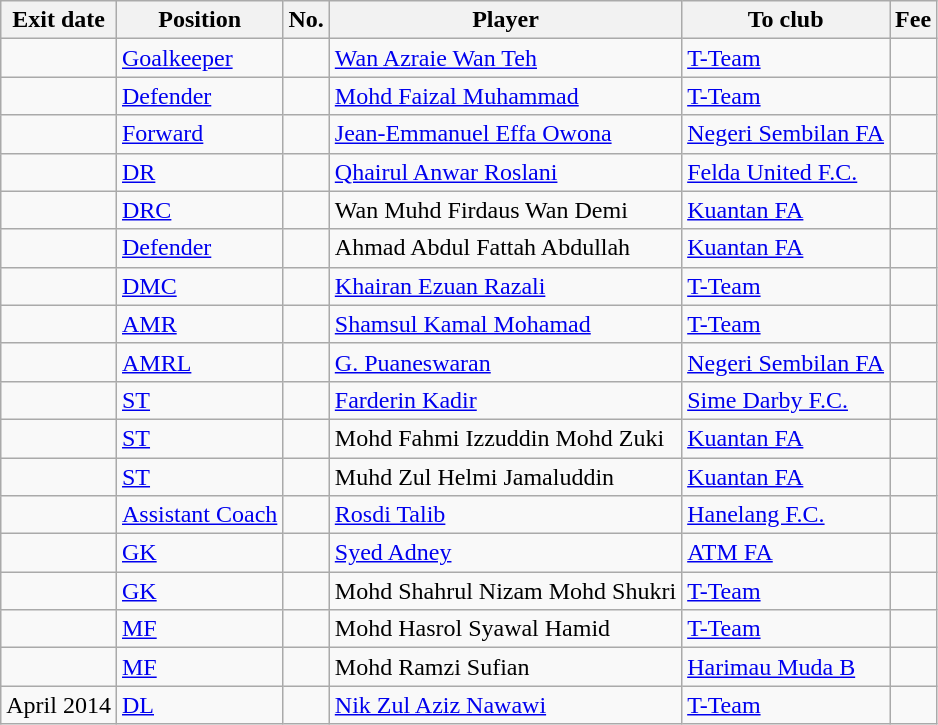<table class="wikitable sortable">
<tr>
<th>Exit date</th>
<th>Position</th>
<th>No.</th>
<th>Player</th>
<th>To club</th>
<th>Fee</th>
</tr>
<tr>
<td></td>
<td align="left"><a href='#'>Goalkeeper</a></td>
<td align="left"></td>
<td align="left"> <a href='#'>Wan Azraie Wan Teh</a></td>
<td align="left"> <a href='#'>T-Team</a></td>
<td align=right></td>
</tr>
<tr>
<td></td>
<td align="left"><a href='#'>Defender</a></td>
<td align="left"></td>
<td align="left"> <a href='#'>Mohd Faizal Muhammad</a></td>
<td align="left"> <a href='#'>T-Team</a></td>
<td align=right></td>
</tr>
<tr>
<td></td>
<td align="left"><a href='#'>Forward</a></td>
<td align="left"></td>
<td align="left"> <a href='#'>Jean-Emmanuel Effa Owona</a></td>
<td align="left"><a href='#'>Negeri Sembilan FA</a></td>
<td align=right></td>
</tr>
<tr>
<td></td>
<td align="left"><a href='#'>DR</a></td>
<td align="left"></td>
<td align="left"> <a href='#'>Qhairul Anwar Roslani</a></td>
<td align="left"> <a href='#'>Felda United F.C.</a></td>
<td align=right></td>
</tr>
<tr>
<td></td>
<td align="left"><a href='#'>DRC</a></td>
<td align="left"></td>
<td align="left"> Wan Muhd Firdaus Wan Demi</td>
<td align="left"> <a href='#'>Kuantan FA</a></td>
<td align=right></td>
</tr>
<tr>
<td></td>
<td align="left"><a href='#'>Defender</a></td>
<td align="left"></td>
<td align="left"> Ahmad Abdul Fattah Abdullah</td>
<td align="left"> <a href='#'>Kuantan FA</a></td>
<td align=right></td>
</tr>
<tr>
<td></td>
<td align="left"><a href='#'>DMC</a></td>
<td align="left"></td>
<td align="left"> <a href='#'>Khairan Ezuan Razali</a></td>
<td align="left"> <a href='#'>T-Team</a></td>
<td align=right></td>
</tr>
<tr>
<td></td>
<td align="left"><a href='#'>AMR</a></td>
<td align="left"></td>
<td align="left"> <a href='#'>Shamsul Kamal Mohamad</a></td>
<td align="left"> <a href='#'>T-Team</a></td>
<td align=right></td>
</tr>
<tr>
<td></td>
<td align="left"><a href='#'>AMRL</a></td>
<td align="left"></td>
<td align="left"> <a href='#'>G. Puaneswaran</a></td>
<td align="left"> <a href='#'>Negeri Sembilan FA</a></td>
<td align=right></td>
</tr>
<tr>
<td></td>
<td align="left"><a href='#'>ST</a></td>
<td align="left"></td>
<td align="left"> <a href='#'>Farderin Kadir</a></td>
<td align="left"> <a href='#'>Sime Darby F.C.</a></td>
<td align=right></td>
</tr>
<tr>
<td></td>
<td align="left"><a href='#'>ST</a></td>
<td align="left"></td>
<td align="left"> Mohd Fahmi Izzuddin Mohd Zuki</td>
<td align="left"> <a href='#'>Kuantan FA</a></td>
<td align=right></td>
</tr>
<tr>
<td></td>
<td align="left"><a href='#'>ST</a></td>
<td align="left"></td>
<td align="left"> Muhd Zul Helmi Jamaluddin</td>
<td align="left"> <a href='#'>Kuantan FA</a></td>
<td align=right></td>
</tr>
<tr>
<td></td>
<td align="left"><a href='#'>Assistant Coach</a></td>
<td align="left"></td>
<td align="left"> <a href='#'>Rosdi Talib</a></td>
<td align="left"> <a href='#'>Hanelang F.C.</a></td>
<td align=right></td>
</tr>
<tr>
<td></td>
<td align="left"><a href='#'>GK</a></td>
<td align="left"></td>
<td align="left"> <a href='#'>Syed Adney</a></td>
<td align="left"> <a href='#'>ATM FA</a></td>
<td align=right></td>
</tr>
<tr>
<td></td>
<td align="left"><a href='#'>GK</a></td>
<td align="left"></td>
<td align="left"> Mohd Shahrul Nizam Mohd Shukri</td>
<td align="left"> <a href='#'>T-Team</a></td>
<td align=right></td>
</tr>
<tr>
<td></td>
<td align="left"><a href='#'>MF</a></td>
<td align="left"></td>
<td align="left"> Mohd Hasrol Syawal Hamid</td>
<td align="left"> <a href='#'>T-Team</a></td>
<td align=right></td>
</tr>
<tr>
<td></td>
<td align="left"><a href='#'>MF</a></td>
<td align="left"></td>
<td align="left"> Mohd Ramzi Sufian</td>
<td align="left"> <a href='#'>Harimau Muda B</a></td>
<td align=right></td>
</tr>
<tr>
<td>April 2014</td>
<td align="left"><a href='#'>DL</a></td>
<td align="left"></td>
<td align="left"> <a href='#'>Nik Zul Aziz Nawawi</a></td>
<td align="left"> <a href='#'>T-Team</a></td>
<td align=right></td>
</tr>
</table>
